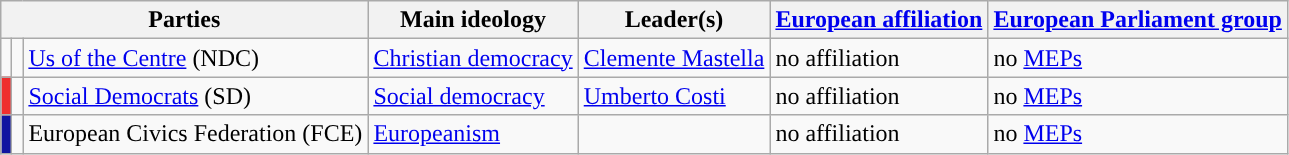<table class="wikitable sortable" style="font-size:100%">
<tr>
<th colspan="3">Parties</th>
<th>Main ideology</th>
<th>Leader(s)</th>
<th><a href='#'>European affiliation</a></th>
<th><a href='#'>European Parliament group</a></th>
</tr>
<tr>
<td></td>
<td></td>
<td><a href='#'>Us of the Centre</a> (NDC)</td>
<td><a href='#'>Christian democracy</a></td>
<td><a href='#'>Clemente Mastella</a></td>
<td>no affiliation</td>
<td>no <a href='#'>MEPs</a></td>
</tr>
<tr>
<td bgcolor="#EF2F2E"></td>
<td></td>
<td><a href='#'>Social Democrats</a> (SD)</td>
<td><a href='#'>Social democracy</a></td>
<td><a href='#'>Umberto Costi</a></td>
<td>no affiliation</td>
<td>no <a href='#'>MEPs</a></td>
</tr>
<tr>
<td bgcolor="#0f14a0"></td>
<td></td>
<td>European Civics Federation (FCE)</td>
<td><a href='#'>Europeanism</a></td>
<td></td>
<td>no affiliation</td>
<td>no <a href='#'>MEPs</a></td>
</tr>
</table>
